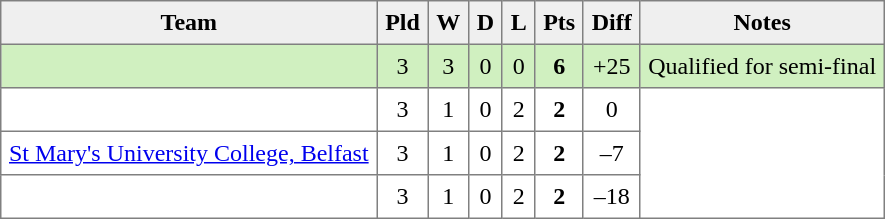<table style=border-collapse:collapse border=1 cellspacing=0 cellpadding=5>
<tr align=center bgcolor=#efefef>
<th>Team</th>
<th>Pld</th>
<th>W</th>
<th>D</th>
<th>L</th>
<th>Pts</th>
<th>Diff</th>
<th>Notes</th>
</tr>
<tr align=center style="background:#D0F0C0;">
<td style="text-align:left;"> </td>
<td>3</td>
<td>3</td>
<td>0</td>
<td>0</td>
<td><strong>6</strong></td>
<td>+25</td>
<td rowspan=1>Qualified for semi-final</td>
</tr>
<tr align=center style="background:#FFFFFF;">
<td style="text-align:left;"> </td>
<td>3</td>
<td>1</td>
<td>0</td>
<td>2</td>
<td><strong>2</strong></td>
<td>0</td>
<td rowspan=3></td>
</tr>
<tr align=center style="background:#FFFFFF;">
<td style="text-align:left;"> <a href='#'>St Mary's University College, Belfast</a></td>
<td>3</td>
<td>1</td>
<td>0</td>
<td>2</td>
<td><strong>2</strong></td>
<td>–7</td>
</tr>
<tr align=center style="background:#FFFFFF;">
<td style="text-align:left;"> </td>
<td>3</td>
<td>1</td>
<td>0</td>
<td>2</td>
<td><strong>2</strong></td>
<td>–18</td>
</tr>
</table>
